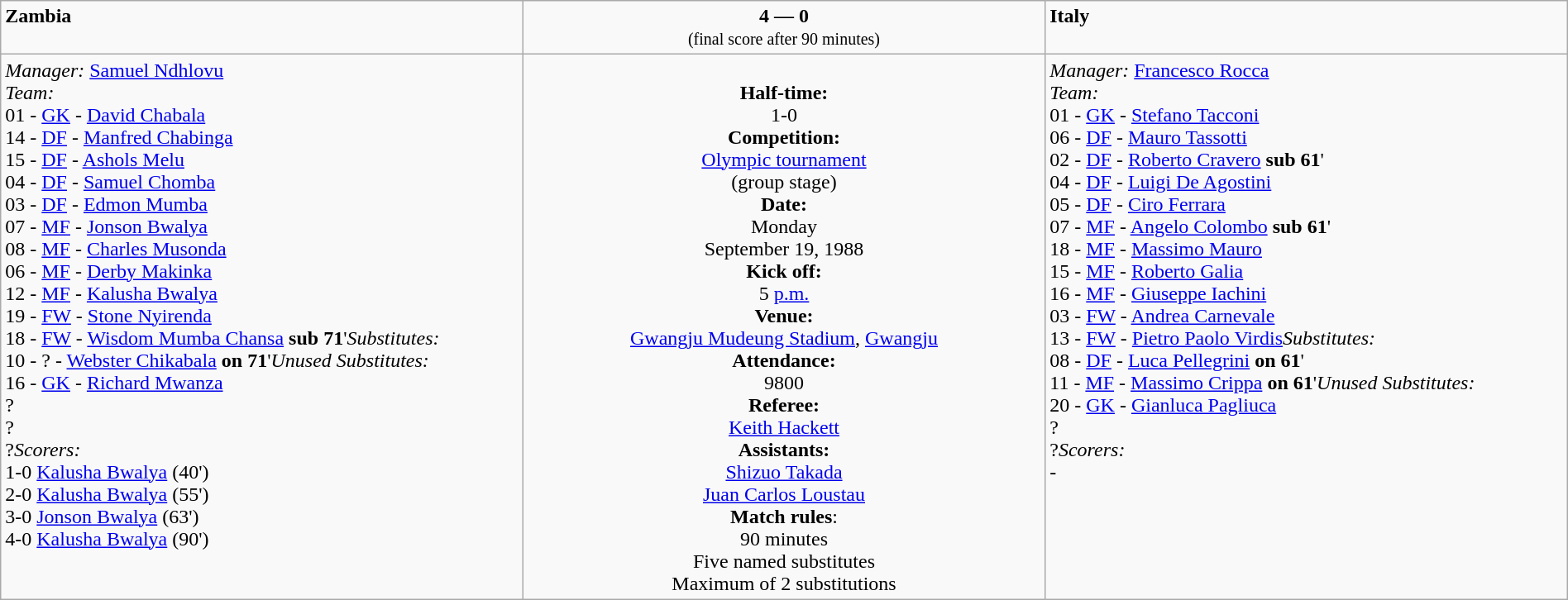<table border=0 class="wikitable" width=100%>
<tr>
<td width=33% valign=top><span> <strong>Zambia</strong></span></td>
<td width=33% valign=top align=center><span><strong>4 — 0</strong></span><br><small>(final score after 90 minutes)</small></td>
<td width=33% valign=top><span> <strong>Italy</strong></span></td>
</tr>
<tr>
<td valign=top><em>Manager:</em>  <a href='#'>Samuel Ndhlovu</a><br><em>Team:</em>
<br>01 - <a href='#'>GK</a> - <a href='#'>David Chabala</a>
<br>14 - <a href='#'>DF</a> - <a href='#'>Manfred Chabinga</a>
<br>15 - <a href='#'>DF</a> - <a href='#'>Ashols Melu</a>
<br>04 - <a href='#'>DF</a> - <a href='#'>Samuel Chomba</a>
<br>03 - <a href='#'>DF</a> - <a href='#'>Edmon Mumba</a>
<br>07 - <a href='#'>MF</a> - <a href='#'>Jonson Bwalya</a>
<br>08 - <a href='#'>MF</a> - <a href='#'>Charles Musonda</a>
<br>06 - <a href='#'>MF</a> - <a href='#'>Derby Makinka</a> 
<br>12 - <a href='#'>MF</a> - <a href='#'>Kalusha Bwalya</a>
<br>19 - <a href='#'>FW</a> - <a href='#'>Stone Nyirenda</a>
<br>18 - <a href='#'>FW</a> - <a href='#'>Wisdom Mumba Chansa</a> <strong>sub 71</strong>'<em>Substitutes:</em>
<br>10 - ? - <a href='#'>Webster Chikabala</a> <strong>on 71</strong>'<em>Unused Substitutes:</em>
<br>16 - <a href='#'>GK</a> - <a href='#'>Richard Mwanza</a>
<br>?
<br>?
<br>?<em>Scorers:</em>
<br>1-0 <a href='#'>Kalusha Bwalya</a> (40')
<br>2-0 <a href='#'>Kalusha Bwalya</a> (55')
<br>3-0 <a href='#'>Jonson Bwalya</a> (63')
<br>4-0 <a href='#'>Kalusha Bwalya</a> (90')</td>
<td valign=middle align=center><br><strong>Half-time:</strong><br>1-0<br><strong>Competition:</strong><br><a href='#'>Olympic tournament</a><br> (group stage)<br><strong>Date:</strong><br>Monday<br>September 19, 1988<br><strong>Kick off:</strong><br>5 <a href='#'>p.m.</a><br><strong>Venue:</strong><br><a href='#'>Gwangju Mudeung Stadium</a>, <a href='#'>Gwangju</a><br><strong>Attendance:</strong><br> 9800<br><strong>Referee:</strong><br><a href='#'>Keith Hackett</a> <br><strong>Assistants:</strong><br><a href='#'>Shizuo Takada</a> <br><a href='#'>Juan Carlos Loustau</a> <br><strong>Match rules</strong>:<br>90 minutes<br>Five named substitutes<br>Maximum of 2 substitutions
</td>
<td valign=top><em>Manager:</em>  <a href='#'>Francesco Rocca</a><br><em>Team:</em>
<br>01 - <a href='#'>GK</a> - <a href='#'>Stefano Tacconi</a> 
<br>06 - <a href='#'>DF</a> - <a href='#'>Mauro Tassotti</a>
<br>02 - <a href='#'>DF</a> - <a href='#'>Roberto Cravero</a> <strong>sub 61</strong>'
<br>04 - <a href='#'>DF</a> - <a href='#'>Luigi De Agostini</a>
<br>05 - <a href='#'>DF</a> - <a href='#'>Ciro Ferrara</a> 
<br>07 - <a href='#'>MF</a> - <a href='#'>Angelo Colombo</a> <strong>sub 61</strong>' 
<br>18 - <a href='#'>MF</a> - <a href='#'>Massimo Mauro</a> 
<br>15 - <a href='#'>MF</a> - <a href='#'>Roberto Galia</a>
<br>16 - <a href='#'>MF</a> - <a href='#'>Giuseppe Iachini</a>
<br>03 - <a href='#'>FW</a> - <a href='#'>Andrea Carnevale</a>
<br>13 - <a href='#'>FW</a> - <a href='#'>Pietro Paolo Virdis</a><em>Substitutes:</em>
<br>08 - <a href='#'>DF</a> - <a href='#'>Luca Pellegrini</a> <strong>on 61</strong>'
<br>11 - <a href='#'>MF</a> - <a href='#'>Massimo Crippa</a> <strong>on 61</strong>'<em>Unused Substitutes:</em>
<br>20 - <a href='#'>GK</a> - <a href='#'>Gianluca Pagliuca</a>
<br>?
<br>?<em>Scorers:</em>
<br>-</td>
</tr>
</table>
